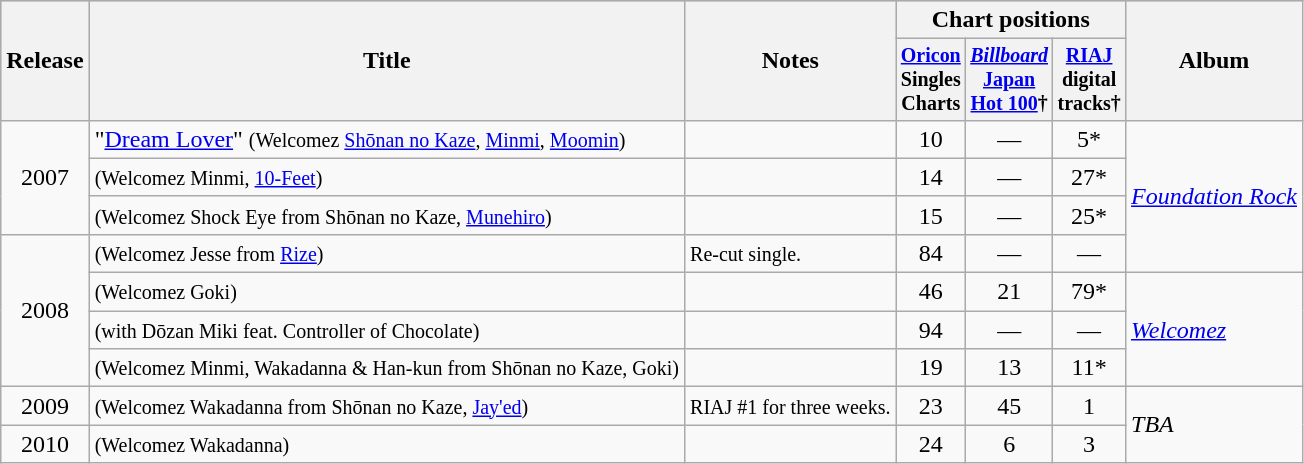<table class="wikitable" style="text-align:center">
<tr bgcolor="#CCCCCC">
<th rowspan="2">Release</th>
<th rowspan="2">Title</th>
<th rowspan="2">Notes</th>
<th colspan="3">Chart positions</th>
<th rowspan="2">Album</th>
</tr>
<tr style="font-size:smaller;">
<th width="35"><a href='#'>Oricon</a> Singles Charts<br></th>
<th width="35"><em><a href='#'>Billboard</a></em> <a href='#'>Japan Hot 100</a>†<br></th>
<th width="35"><a href='#'>RIAJ</a> digital tracks†<br></th>
</tr>
<tr>
<td rowspan="3">2007</td>
<td align="left">"<a href='#'>Dream Lover</a>" <small>(Welcomez <a href='#'>Shōnan no Kaze</a>, <a href='#'>Minmi</a>, <a href='#'>Moomin</a>)</small></td>
<td align="left"></td>
<td>10</td>
<td>—</td>
<td>5*</td>
<td align="left" rowspan="4"><em><a href='#'>Foundation Rock</a></em></td>
</tr>
<tr>
<td align="left"> <small>(Welcomez Minmi, <a href='#'>10-Feet</a>)</small></td>
<td align="left"></td>
<td>14</td>
<td>—</td>
<td>27*</td>
</tr>
<tr>
<td align="left"> <small>(Welcomez Shock Eye from Shōnan no Kaze, <a href='#'>Munehiro</a>)</small></td>
<td align="left"></td>
<td>15</td>
<td>—</td>
<td>25*</td>
</tr>
<tr>
<td rowspan="4">2008</td>
<td align="left"> <small>(Welcomez Jesse from <a href='#'>Rize</a>)</small></td>
<td align="left"><small>Re-cut single.</small></td>
<td>84</td>
<td>—</td>
<td>—</td>
</tr>
<tr>
<td align="left"> <small>(Welcomez Goki)</small></td>
<td align="left"></td>
<td>46</td>
<td>21</td>
<td>79*</td>
<td align="left" rowspan="3"><em><a href='#'>Welcomez</a></em></td>
</tr>
<tr>
<td align="left"> <small>(with Dōzan Miki feat. Controller of Chocolate)</small></td>
<td align="left"></td>
<td>94</td>
<td>—</td>
<td>—</td>
</tr>
<tr>
<td align="left"> <small>(Welcomez Minmi, Wakadanna & Han-kun from Shōnan no Kaze, Goki)</small></td>
<td align="left"></td>
<td>19</td>
<td>13</td>
<td>11*</td>
</tr>
<tr>
<td rowspan="1">2009</td>
<td align="left"> <small>(Welcomez Wakadanna from Shōnan no Kaze, <a href='#'>Jay'ed</a>)</small></td>
<td align="left"><small>RIAJ #1 for three weeks.</small></td>
<td>23</td>
<td>45</td>
<td>1</td>
<td align="left" rowspan="2"><em>TBA</em></td>
</tr>
<tr>
<td rowspan="1">2010</td>
<td align="left"> <small>(Welcomez Wakadanna)</small></td>
<td align="left"></td>
<td>24</td>
<td>6</td>
<td>3</td>
</tr>
</table>
